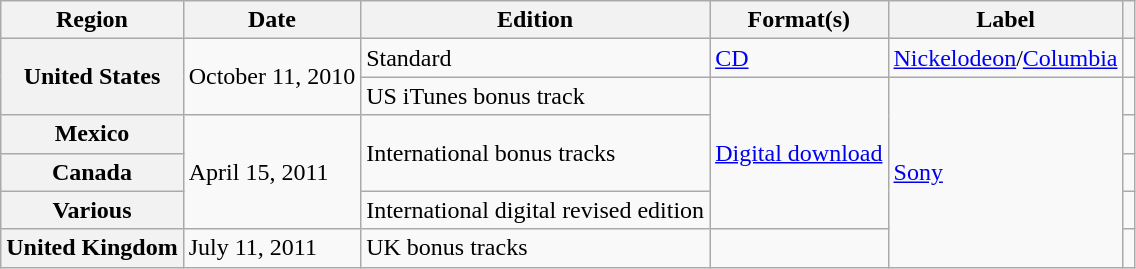<table class="wikitable plainrowheaders">
<tr>
<th scope="col">Region</th>
<th scope="col">Date</th>
<th scope="col">Edition</th>
<th scope="col">Format(s)</th>
<th scope="col">Label</th>
<th scope="col"></th>
</tr>
<tr>
<th scope="row" rowspan="2">United States</th>
<td rowspan="2">October 11, 2010</td>
<td>Standard</td>
<td><a href='#'>CD</a></td>
<td><a href='#'>Nickelodeon</a>/<a href='#'>Columbia</a></td>
<td style="text-align:center;"></td>
</tr>
<tr>
<td>US iTunes bonus track</td>
<td rowspan="4"><a href='#'>Digital download</a></td>
<td rowspan="5"><a href='#'>Sony</a></td>
<td style="text-align:center;"></td>
</tr>
<tr>
<th scope="row">Mexico</th>
<td rowspan="3">April 15, 2011</td>
<td rowspan="2">International bonus tracks</td>
<td style="text-align:center;"></td>
</tr>
<tr>
<th scope="row">Canada</th>
<td style="text-align:center;"></td>
</tr>
<tr>
<th scope="row">Various</th>
<td>International digital revised edition</td>
<td style="text-align:center;"></td>
</tr>
<tr>
<th scope="row">United Kingdom</th>
<td>July 11, 2011</td>
<td>UK bonus tracks</td>
<td></td>
<td style="text-align:center;"></td>
</tr>
</table>
